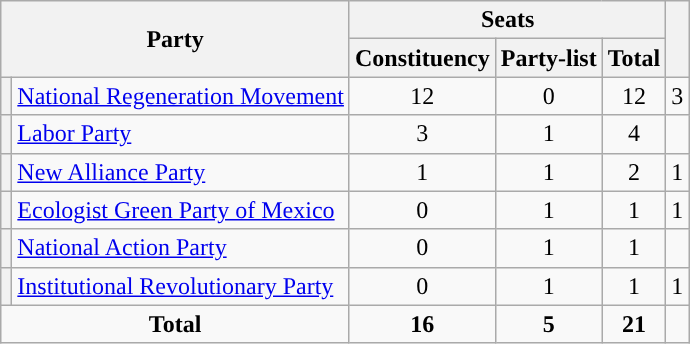<table class="wikitable" style="text-align:center;">
<tr>
<th colspan="2" rowspan="2">Party</th>
<th colspan="3">Seats</th>
<th rowspan="2"></th>
</tr>
<tr>
<th style="width:3em"><strong>Constituency</strong></th>
<th>Party-list</th>
<th>Total</th>
</tr>
<tr>
<th style="background-color:"></th>
<td style="text-align:left;"><a href='#'>National Regeneration Movement</a></td>
<td>12</td>
<td>0</td>
<td>12</td>
<td> 3</td>
</tr>
<tr>
<th style="background-color:"></th>
<td style="text-align:left;"><a href='#'>Labor Party</a></td>
<td>3</td>
<td>1</td>
<td>4</td>
<td></td>
</tr>
<tr>
<th style="background-color:"></th>
<td style="text-align:left;"><a href='#'>New Alliance Party</a></td>
<td>1</td>
<td>1</td>
<td>2</td>
<td> 1</td>
</tr>
<tr>
<th style="background-color:"></th>
<td style="text-align:left;"><a href='#'>Ecologist Green Party of Mexico</a></td>
<td>0</td>
<td>1</td>
<td>1</td>
<td> 1</td>
</tr>
<tr>
<th style="background-color:"></th>
<td style="text-align:left;"><a href='#'>National Action Party</a></td>
<td>0</td>
<td>1</td>
<td>1</td>
<td></td>
</tr>
<tr>
<th style="background-color:"></th>
<td style="text-align:left;"><a href='#'>Institutional Revolutionary Party</a></td>
<td>0</td>
<td>1</td>
<td>1</td>
<td> 1</td>
</tr>
<tr>
<td colspan="2"><strong>Total</strong></td>
<td><strong>16</strong></td>
<td><strong>5</strong></td>
<td><strong>21</strong></td>
<td></td>
</tr>
</table>
